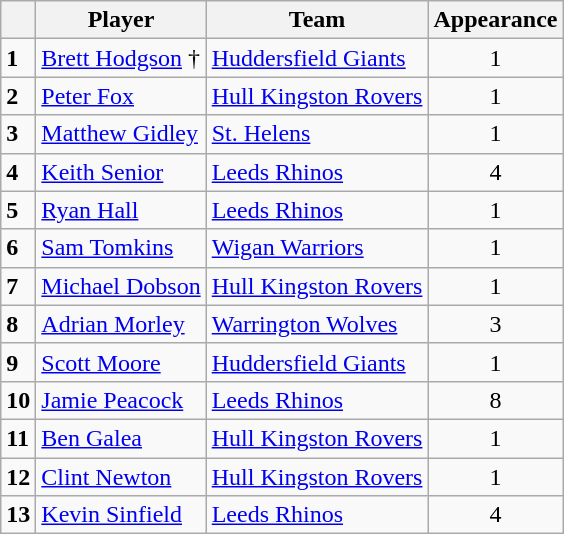<table class="wikitable">
<tr>
<th></th>
<th>Player</th>
<th>Team</th>
<th>Appearance</th>
</tr>
<tr>
<td><strong>1</strong></td>
<td> <a href='#'>Brett Hodgson</a> †</td>
<td> <a href='#'>Huddersfield Giants</a></td>
<td style="text-align:center;">1</td>
</tr>
<tr>
<td><strong>2</strong></td>
<td> <a href='#'>Peter Fox</a></td>
<td> <a href='#'>Hull Kingston Rovers</a></td>
<td style="text-align:center;">1</td>
</tr>
<tr>
<td><strong>3</strong></td>
<td> <a href='#'>Matthew Gidley</a></td>
<td> <a href='#'>St. Helens</a></td>
<td style="text-align:center;">1</td>
</tr>
<tr>
<td><strong>4</strong></td>
<td> <a href='#'>Keith Senior</a></td>
<td> <a href='#'>Leeds Rhinos</a></td>
<td style="text-align:center;">4</td>
</tr>
<tr>
<td><strong>5</strong></td>
<td> <a href='#'>Ryan Hall</a></td>
<td> <a href='#'>Leeds Rhinos</a></td>
<td style="text-align:center;">1</td>
</tr>
<tr>
<td><strong>6</strong></td>
<td> <a href='#'>Sam Tomkins</a></td>
<td> <a href='#'>Wigan Warriors</a></td>
<td style="text-align:center;">1</td>
</tr>
<tr>
<td><strong>7</strong></td>
<td> <a href='#'>Michael Dobson</a></td>
<td> <a href='#'>Hull Kingston Rovers</a></td>
<td style="text-align:center;">1</td>
</tr>
<tr>
<td><strong>8</strong></td>
<td> <a href='#'>Adrian Morley</a></td>
<td> <a href='#'>Warrington Wolves</a></td>
<td style="text-align:center;">3</td>
</tr>
<tr>
<td><strong>9</strong></td>
<td> <a href='#'>Scott Moore</a></td>
<td> <a href='#'>Huddersfield Giants</a></td>
<td style="text-align:center;">1</td>
</tr>
<tr>
<td><strong>10</strong></td>
<td> <a href='#'>Jamie Peacock</a></td>
<td> <a href='#'>Leeds Rhinos</a></td>
<td style="text-align:center;">8</td>
</tr>
<tr>
<td><strong>11</strong></td>
<td> <a href='#'>Ben Galea</a></td>
<td> <a href='#'>Hull Kingston Rovers</a></td>
<td style="text-align:center;">1</td>
</tr>
<tr>
<td><strong>12</strong></td>
<td> <a href='#'>Clint Newton</a></td>
<td> <a href='#'>Hull Kingston Rovers</a></td>
<td style="text-align:center;">1</td>
</tr>
<tr>
<td><strong>13</strong></td>
<td> <a href='#'>Kevin Sinfield</a></td>
<td> <a href='#'>Leeds Rhinos</a></td>
<td style="text-align:center;">4</td>
</tr>
</table>
